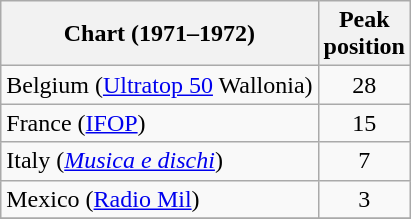<table class="wikitable sortable">
<tr>
<th align="left">Chart (1971–1972)</th>
<th align="left">Peak<br>position</th>
</tr>
<tr>
<td align="left">Belgium (<a href='#'>Ultratop 50</a> Wallonia)</td>
<td align="center">28</td>
</tr>
<tr>
<td align="left">France (<a href='#'>IFOP</a>)</td>
<td align="center">15</td>
</tr>
<tr>
<td align="left">Italy (<em><a href='#'>Musica e dischi</a></em>)</td>
<td align="center">7</td>
</tr>
<tr>
<td align="left">Mexico (<a href='#'>Radio Mil</a>)</td>
<td align="center">3</td>
</tr>
<tr>
</tr>
</table>
